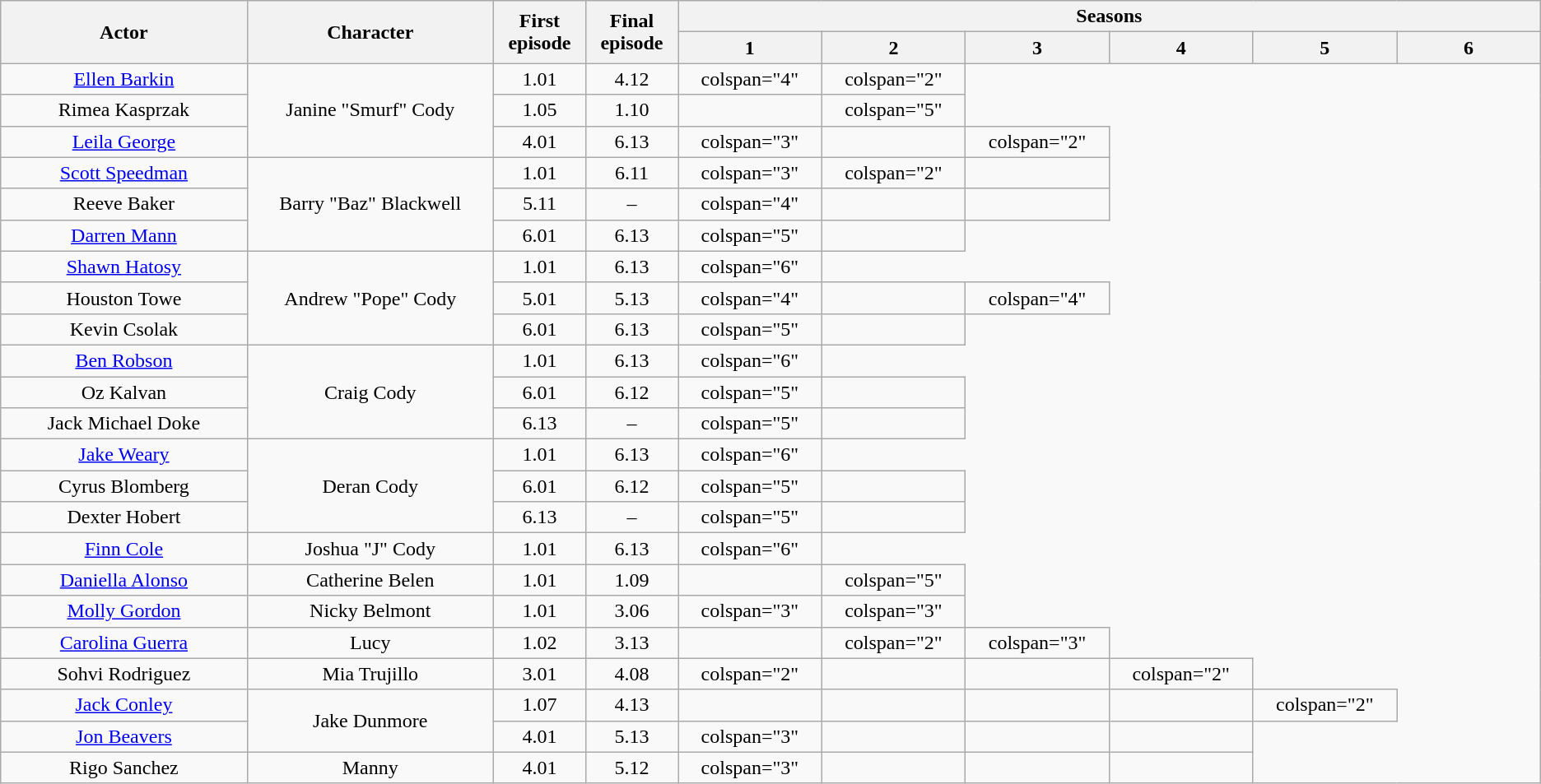<table class="wikitable plainrowheaders" style="text-align:center">
<tr>
<th rowspan="2" style="width:12%;" scope="col">Actor</th>
<th rowspan="2" style="width:12%;" scope="col">Character</th>
<th rowspan="2" style="width:4%;" scope="col">First <br>episode</th>
<th rowspan="2" style="width:4%;" scope="col">Final <br>episode</th>
<th colspan="7">Seasons</th>
</tr>
<tr>
<th style="width:7%;" scope="col">1</th>
<th style="width:7%;" scope="col">2</th>
<th style="width:7%;" scope="col">3</th>
<th style="width:7%;" scope="col">4</th>
<th style="width:7%;" scope="col">5</th>
<th style="width:7%;" scope="col">6</th>
</tr>
<tr>
<td><a href='#'>Ellen Barkin</a></td>
<td rowspan="3">Janine "Smurf" Cody</td>
<td>1.01</td>
<td>4.12</td>
<td>colspan="4" </td>
<td>colspan="2" </td>
</tr>
<tr>
<td>Rimea Kasprzak</td>
<td>1.05</td>
<td>1.10</td>
<td></td>
<td>colspan="5" </td>
</tr>
<tr>
<td><a href='#'>Leila George</a></td>
<td>4.01</td>
<td>6.13</td>
<td>colspan="3" </td>
<td></td>
<td>colspan="2" </td>
</tr>
<tr>
<td><a href='#'>Scott Speedman</a></td>
<td rowspan="3">Barry "Baz" Blackwell</td>
<td>1.01</td>
<td>6.11</td>
<td>colspan="3" </td>
<td>colspan="2" </td>
<td></td>
</tr>
<tr>
<td>Reeve Baker</td>
<td>5.11</td>
<td>–</td>
<td>colspan="4" </td>
<td></td>
<td></td>
</tr>
<tr>
<td><a href='#'>Darren Mann</a></td>
<td>6.01</td>
<td>6.13</td>
<td>colspan="5" </td>
<td></td>
</tr>
<tr>
<td><a href='#'>Shawn Hatosy</a></td>
<td rowspan="3">Andrew "Pope" Cody</td>
<td>1.01</td>
<td>6.13</td>
<td>colspan="6" </td>
</tr>
<tr>
<td>Houston Towe</td>
<td>5.01</td>
<td>5.13</td>
<td>colspan="4" </td>
<td></td>
<td>colspan="4" </td>
</tr>
<tr>
<td>Kevin Csolak</td>
<td>6.01</td>
<td>6.13</td>
<td>colspan="5" </td>
<td></td>
</tr>
<tr>
<td><a href='#'>Ben Robson</a></td>
<td rowspan="3">Craig Cody</td>
<td>1.01</td>
<td>6.13</td>
<td>colspan="6" </td>
</tr>
<tr>
<td>Oz Kalvan</td>
<td>6.01</td>
<td>6.12</td>
<td>colspan="5" </td>
<td></td>
</tr>
<tr>
<td>Jack Michael Doke</td>
<td>6.13</td>
<td>–</td>
<td>colspan="5" </td>
<td></td>
</tr>
<tr>
<td><a href='#'>Jake Weary</a></td>
<td rowspan="3">Deran Cody</td>
<td>1.01</td>
<td>6.13</td>
<td>colspan="6" </td>
</tr>
<tr>
<td>Cyrus Blomberg</td>
<td>6.01</td>
<td>6.12</td>
<td>colspan="5" </td>
<td></td>
</tr>
<tr>
<td>Dexter Hobert</td>
<td>6.13</td>
<td>–</td>
<td>colspan="5" </td>
<td></td>
</tr>
<tr>
<td><a href='#'>Finn Cole</a></td>
<td>Joshua "J" Cody</td>
<td>1.01</td>
<td>6.13</td>
<td>colspan="6" </td>
</tr>
<tr>
<td><a href='#'>Daniella Alonso</a></td>
<td>Catherine Belen</td>
<td>1.01</td>
<td>1.09</td>
<td></td>
<td>colspan="5" </td>
</tr>
<tr>
<td><a href='#'>Molly Gordon</a></td>
<td>Nicky Belmont</td>
<td>1.01</td>
<td>3.06</td>
<td>colspan="3" </td>
<td>colspan="3" </td>
</tr>
<tr>
<td><a href='#'>Carolina Guerra</a></td>
<td>Lucy</td>
<td>1.02</td>
<td>3.13</td>
<td></td>
<td>colspan="2" </td>
<td>colspan="3" </td>
</tr>
<tr>
<td>Sohvi Rodriguez</td>
<td>Mia Trujillo</td>
<td>3.01</td>
<td>4.08</td>
<td>colspan="2" </td>
<td></td>
<td></td>
<td>colspan="2" </td>
</tr>
<tr>
<td><a href='#'>Jack Conley</a></td>
<td rowspan="2">Jake Dunmore</td>
<td>1.07</td>
<td>4.13</td>
<td></td>
<td></td>
<td></td>
<td></td>
<td>colspan="2" </td>
</tr>
<tr>
<td><a href='#'>Jon Beavers</a></td>
<td>4.01</td>
<td>5.13</td>
<td>colspan="3" </td>
<td></td>
<td></td>
<td></td>
</tr>
<tr>
<td>Rigo Sanchez</td>
<td>Manny</td>
<td>4.01</td>
<td>5.12</td>
<td>colspan="3" </td>
<td></td>
<td></td>
<td></td>
</tr>
</table>
